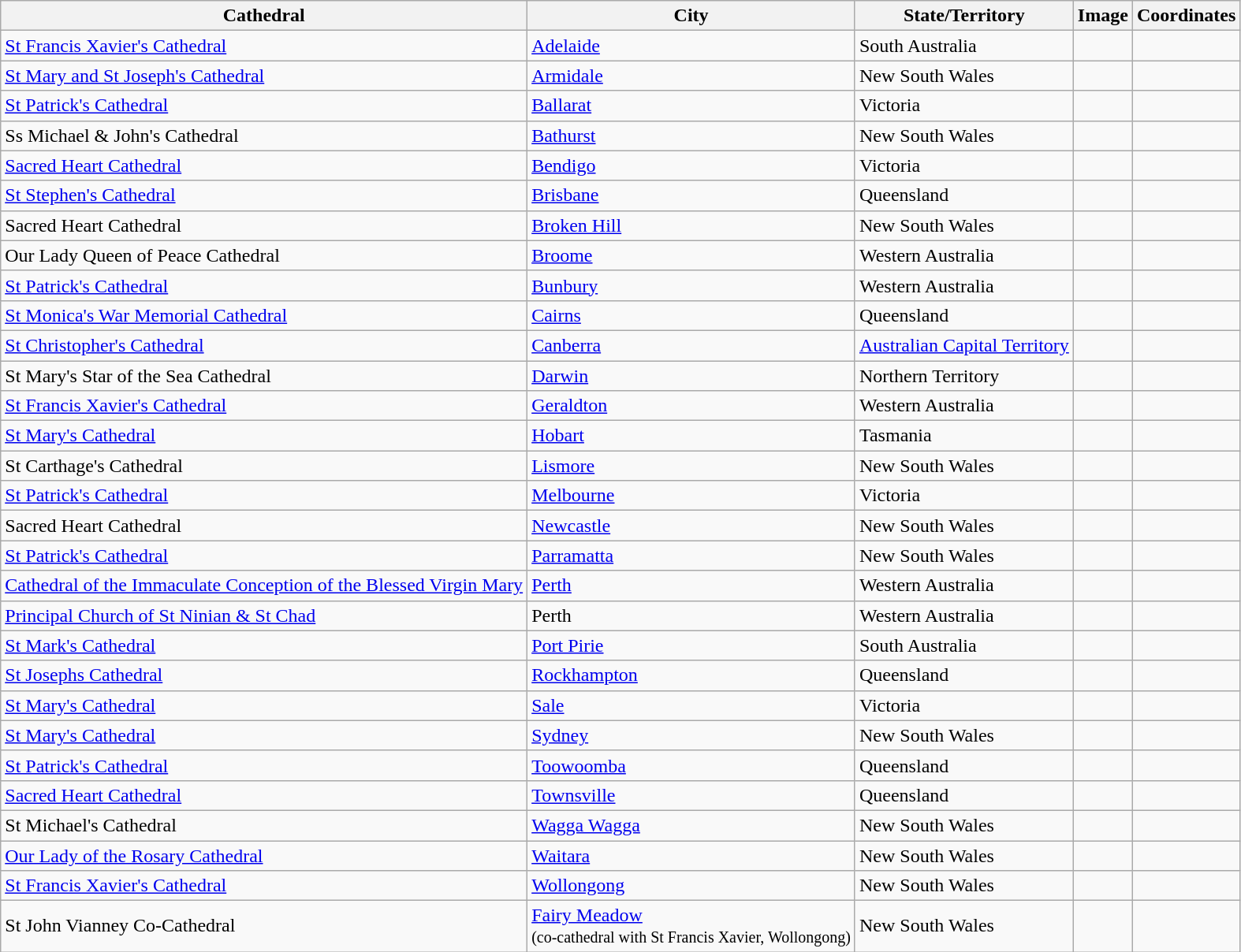<table class="wikitable sortable">
<tr>
<th>Cathedral</th>
<th>City</th>
<th>State/Territory</th>
<th>Image</th>
<th>Coordinates</th>
</tr>
<tr>
<td><a href='#'>St Francis Xavier's Cathedral</a></td>
<td><a href='#'>Adelaide</a></td>
<td>South Australia</td>
<td></td>
<td><small></small></td>
</tr>
<tr>
<td><a href='#'>St Mary and St Joseph's Cathedral</a></td>
<td><a href='#'>Armidale</a></td>
<td>New South Wales</td>
<td></td>
<td><small></small></td>
</tr>
<tr>
<td><a href='#'>St Patrick's Cathedral</a></td>
<td><a href='#'>Ballarat</a></td>
<td>Victoria</td>
<td></td>
<td><small></small></td>
</tr>
<tr>
<td>Ss Michael & John's Cathedral</td>
<td><a href='#'>Bathurst</a></td>
<td>New South Wales</td>
<td></td>
<td><small></small></td>
</tr>
<tr>
<td><a href='#'>Sacred Heart Cathedral</a></td>
<td><a href='#'>Bendigo</a></td>
<td>Victoria</td>
<td></td>
<td><small></small></td>
</tr>
<tr>
<td><a href='#'>St Stephen's Cathedral</a></td>
<td><a href='#'>Brisbane</a></td>
<td>Queensland</td>
<td></td>
<td><small></small></td>
</tr>
<tr>
<td>Sacred Heart Cathedral</td>
<td><a href='#'>Broken Hill</a></td>
<td>New South Wales</td>
<td></td>
<td><small></small></td>
</tr>
<tr>
<td>Our Lady Queen of Peace Cathedral</td>
<td><a href='#'>Broome</a></td>
<td>Western Australia</td>
<td></td>
<td><small></small></td>
</tr>
<tr>
<td><a href='#'>St Patrick's Cathedral</a></td>
<td><a href='#'>Bunbury</a></td>
<td>Western Australia</td>
<td></td>
<td><small></small></td>
</tr>
<tr>
<td><a href='#'>St Monica's War Memorial Cathedral</a></td>
<td><a href='#'>Cairns</a></td>
<td>Queensland</td>
<td></td>
<td><small></small></td>
</tr>
<tr>
<td><a href='#'>St Christopher's Cathedral</a></td>
<td><a href='#'>Canberra</a></td>
<td><a href='#'>Australian Capital Territory</a></td>
<td></td>
<td><small></small></td>
</tr>
<tr>
<td>St Mary's Star of the Sea Cathedral</td>
<td><a href='#'>Darwin</a></td>
<td>Northern Territory</td>
<td></td>
<td><small></small></td>
</tr>
<tr>
<td><a href='#'>St Francis Xavier's Cathedral</a></td>
<td><a href='#'>Geraldton</a></td>
<td>Western Australia</td>
<td></td>
<td><small></small></td>
</tr>
<tr>
<td><a href='#'>St Mary's Cathedral</a></td>
<td><a href='#'>Hobart</a></td>
<td>Tasmania</td>
<td></td>
<td><small></small></td>
</tr>
<tr>
<td>St Carthage's Cathedral</td>
<td><a href='#'>Lismore</a></td>
<td>New South Wales</td>
<td></td>
<td><small></small></td>
</tr>
<tr>
<td><a href='#'>St Patrick's Cathedral</a></td>
<td><a href='#'>Melbourne</a></td>
<td>Victoria</td>
<td></td>
<td><small></small></td>
</tr>
<tr>
<td>Sacred Heart Cathedral</td>
<td><a href='#'>Newcastle</a></td>
<td>New South Wales</td>
<td></td>
<td><small></small></td>
</tr>
<tr>
<td><a href='#'>St Patrick's Cathedral</a></td>
<td><a href='#'>Parramatta</a></td>
<td>New South Wales</td>
<td></td>
<td><small></small></td>
</tr>
<tr>
<td><a href='#'>Cathedral of the Immaculate Conception of the Blessed Virgin Mary</a></td>
<td><a href='#'>Perth</a></td>
<td>Western Australia</td>
<td></td>
<td><small></small></td>
</tr>
<tr>
<td><a href='#'>Principal Church of St Ninian & St Chad</a></td>
<td>Perth</td>
<td>Western Australia</td>
<td></td>
<td><small></small></td>
</tr>
<tr>
<td><a href='#'>St Mark's Cathedral</a></td>
<td><a href='#'>Port Pirie</a></td>
<td>South Australia</td>
<td></td>
<td><small></small></td>
</tr>
<tr>
<td><a href='#'>St Josephs Cathedral</a></td>
<td><a href='#'>Rockhampton</a></td>
<td>Queensland</td>
<td></td>
<td><small></small></td>
</tr>
<tr>
<td><a href='#'>St Mary's Cathedral</a></td>
<td><a href='#'>Sale</a></td>
<td>Victoria</td>
<td></td>
<td><small></small></td>
</tr>
<tr>
<td><a href='#'>St Mary's Cathedral</a></td>
<td><a href='#'>Sydney</a></td>
<td>New South Wales</td>
<td></td>
<td><small></small></td>
</tr>
<tr>
<td><a href='#'>St Patrick's Cathedral</a></td>
<td><a href='#'>Toowoomba</a></td>
<td>Queensland</td>
<td></td>
<td><small></small></td>
</tr>
<tr>
<td><a href='#'>Sacred Heart Cathedral</a></td>
<td><a href='#'>Townsville</a></td>
<td>Queensland</td>
<td></td>
<td><small></small></td>
</tr>
<tr>
<td>St Michael's Cathedral</td>
<td><a href='#'>Wagga Wagga</a></td>
<td>New South Wales</td>
<td></td>
<td><small></small></td>
</tr>
<tr>
<td><a href='#'>Our Lady of the Rosary Cathedral</a></td>
<td><a href='#'>Waitara</a></td>
<td>New South Wales</td>
<td></td>
<td><small></small></td>
</tr>
<tr>
<td><a href='#'>St Francis Xavier's Cathedral</a></td>
<td><a href='#'>Wollongong</a></td>
<td>New South Wales</td>
<td></td>
<td><small></small></td>
</tr>
<tr>
<td>St John Vianney Co-Cathedral</td>
<td><a href='#'>Fairy Meadow</a><br><small>(co-cathedral with St Francis Xavier, Wollongong)</small></td>
<td>New South Wales</td>
<td></td>
<td><small></small></td>
</tr>
</table>
